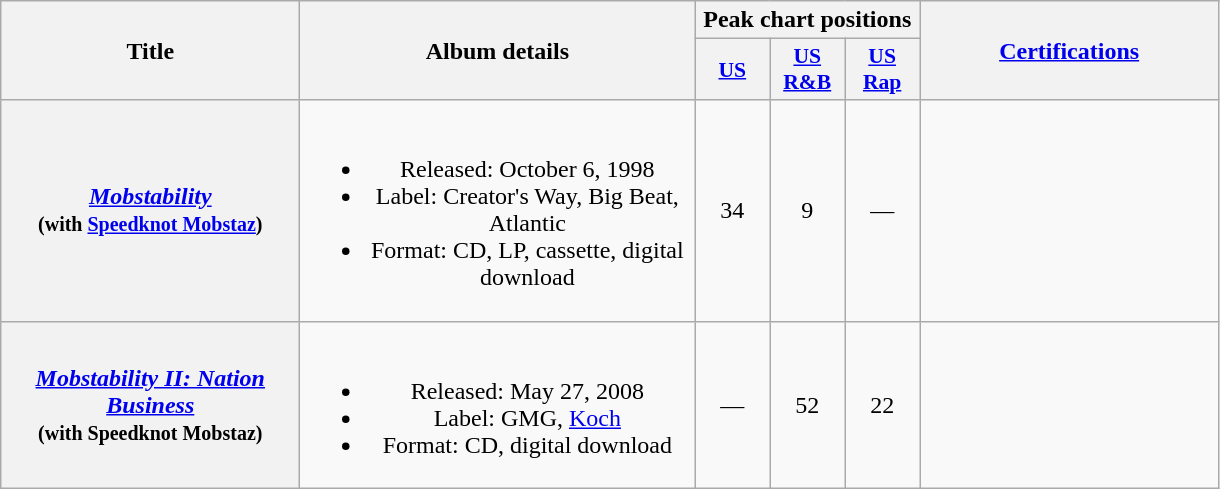<table class="wikitable plainrowheaders" style="text-align:center;" border="1">
<tr>
<th scope="col" rowspan="2" style="width:12em;">Title</th>
<th scope="col" rowspan="2" style="width:16em;">Album details</th>
<th scope="col" colspan="3">Peak chart positions</th>
<th scope="col" rowspan="2" style="width:12em;"><a href='#'>Certifications</a></th>
</tr>
<tr>
<th scope="col" style="width:3em;font-size:90%;"><a href='#'>US</a></th>
<th scope="col" style="width:3em;font-size:90%;"><a href='#'>US R&B</a></th>
<th scope="col" style="width:3em;font-size:90%;"><a href='#'>US Rap</a></th>
</tr>
<tr>
<th scope="row"><em><a href='#'>Mobstability</a></em> <br><small>(with <a href='#'>Speedknot Mobstaz</a>)</small></th>
<td><br><ul><li>Released: October 6, 1998</li><li>Label: Creator's Way, Big Beat, Atlantic</li><li>Format: CD, LP, cassette, digital download</li></ul></td>
<td>34</td>
<td>9</td>
<td>—</td>
<td></td>
</tr>
<tr>
<th scope="row"><em><a href='#'>Mobstability II: Nation Business</a></em> <br><small>(with Speedknot Mobstaz)</small></th>
<td><br><ul><li>Released: May 27, 2008</li><li>Label: GMG, <a href='#'>Koch</a></li><li>Format: CD, digital download</li></ul></td>
<td>—</td>
<td>52</td>
<td>22</td>
<td></td>
</tr>
</table>
